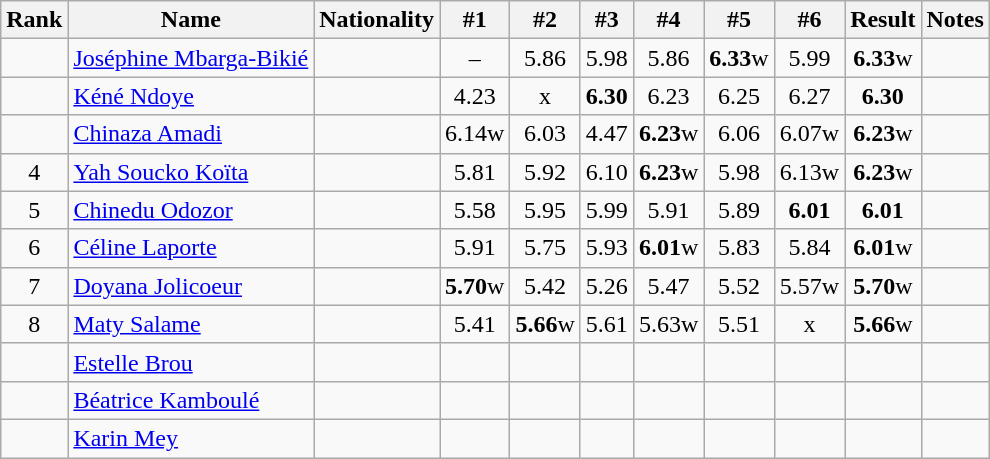<table class="wikitable sortable" style="text-align:center">
<tr>
<th>Rank</th>
<th>Name</th>
<th>Nationality</th>
<th>#1</th>
<th>#2</th>
<th>#3</th>
<th>#4</th>
<th>#5</th>
<th>#6</th>
<th>Result</th>
<th>Notes</th>
</tr>
<tr>
<td></td>
<td align=left><a href='#'>Joséphine Mbarga-Bikié</a></td>
<td align=left></td>
<td>–</td>
<td>5.86</td>
<td>5.98</td>
<td>5.86</td>
<td><strong>6.33</strong>w</td>
<td>5.99</td>
<td><strong>6.33</strong>w</td>
<td></td>
</tr>
<tr>
<td></td>
<td align=left><a href='#'>Kéné Ndoye</a></td>
<td align=left></td>
<td>4.23</td>
<td>x</td>
<td><strong>6.30</strong></td>
<td>6.23</td>
<td>6.25</td>
<td>6.27</td>
<td><strong>6.30</strong></td>
<td></td>
</tr>
<tr>
<td></td>
<td align=left><a href='#'>Chinaza Amadi</a></td>
<td align=left></td>
<td>6.14w</td>
<td>6.03</td>
<td>4.47</td>
<td><strong>6.23</strong>w</td>
<td>6.06</td>
<td>6.07w</td>
<td><strong>6.23</strong>w</td>
<td></td>
</tr>
<tr>
<td>4</td>
<td align=left><a href='#'>Yah Soucko Koïta</a></td>
<td align=left></td>
<td>5.81</td>
<td>5.92</td>
<td>6.10</td>
<td><strong>6.23</strong>w</td>
<td>5.98</td>
<td>6.13w</td>
<td><strong>6.23</strong>w</td>
<td></td>
</tr>
<tr>
<td>5</td>
<td align=left><a href='#'>Chinedu Odozor</a></td>
<td align=left></td>
<td>5.58</td>
<td>5.95</td>
<td>5.99</td>
<td>5.91</td>
<td>5.89</td>
<td><strong>6.01</strong></td>
<td><strong>6.01</strong></td>
<td></td>
</tr>
<tr>
<td>6</td>
<td align=left><a href='#'>Céline Laporte</a></td>
<td align=left></td>
<td>5.91</td>
<td>5.75</td>
<td>5.93</td>
<td><strong>6.01</strong>w</td>
<td>5.83</td>
<td>5.84</td>
<td><strong>6.01</strong>w</td>
<td></td>
</tr>
<tr>
<td>7</td>
<td align=left><a href='#'>Doyana Jolicoeur</a></td>
<td align=left></td>
<td><strong>5.70</strong>w</td>
<td>5.42</td>
<td>5.26</td>
<td>5.47</td>
<td>5.52</td>
<td>5.57w</td>
<td><strong>5.70</strong>w</td>
<td></td>
</tr>
<tr>
<td>8</td>
<td align=left><a href='#'>Maty Salame</a></td>
<td align=left></td>
<td>5.41</td>
<td><strong>5.66</strong>w</td>
<td>5.61</td>
<td>5.63w</td>
<td>5.51</td>
<td>x</td>
<td><strong>5.66</strong>w</td>
<td></td>
</tr>
<tr>
<td></td>
<td align=left><a href='#'>Estelle Brou</a></td>
<td align=left></td>
<td></td>
<td></td>
<td></td>
<td></td>
<td></td>
<td></td>
<td><strong></strong></td>
<td></td>
</tr>
<tr>
<td></td>
<td align=left><a href='#'>Béatrice Kamboulé</a></td>
<td align=left></td>
<td></td>
<td></td>
<td></td>
<td></td>
<td></td>
<td></td>
<td><strong></strong></td>
<td></td>
</tr>
<tr>
<td></td>
<td align=left><a href='#'>Karin Mey</a></td>
<td align=left></td>
<td></td>
<td></td>
<td></td>
<td></td>
<td></td>
<td></td>
<td><strong></strong></td>
<td></td>
</tr>
</table>
